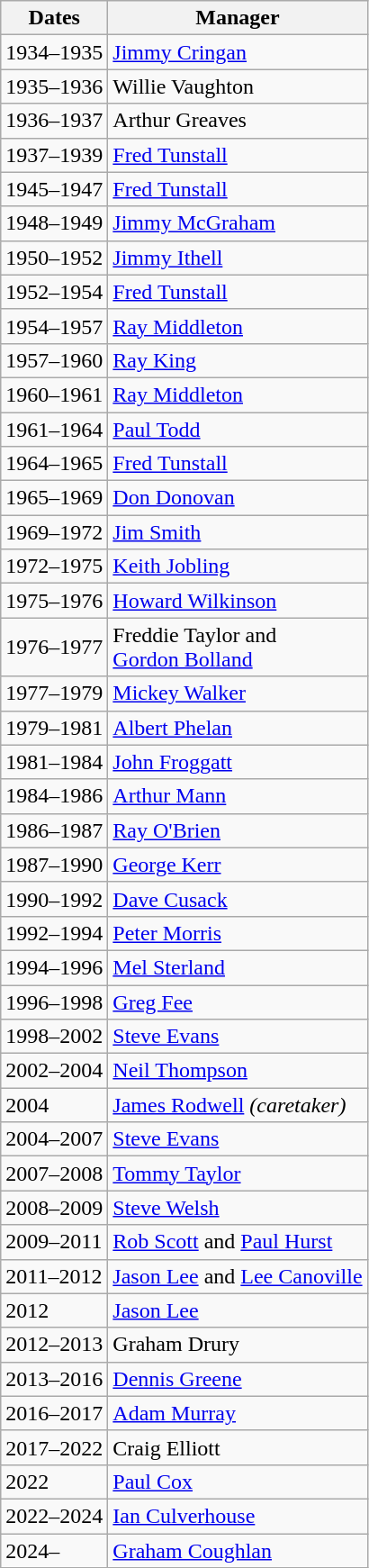<table class="wikitable">
<tr>
<th>Dates</th>
<th>Manager</th>
</tr>
<tr>
<td>1934–1935</td>
<td><a href='#'>Jimmy Cringan</a></td>
</tr>
<tr>
<td>1935–1936</td>
<td>Willie Vaughton</td>
</tr>
<tr>
<td>1936–1937</td>
<td>Arthur Greaves</td>
</tr>
<tr>
<td>1937–1939</td>
<td><a href='#'>Fred Tunstall</a></td>
</tr>
<tr>
<td>1945–1947</td>
<td><a href='#'>Fred Tunstall</a></td>
</tr>
<tr>
<td>1948–1949</td>
<td><a href='#'>Jimmy McGraham</a></td>
</tr>
<tr>
<td>1950–1952</td>
<td><a href='#'>Jimmy Ithell</a></td>
</tr>
<tr>
<td>1952–1954</td>
<td><a href='#'>Fred Tunstall</a></td>
</tr>
<tr>
<td>1954–1957</td>
<td><a href='#'>Ray Middleton</a></td>
</tr>
<tr>
<td>1957–1960</td>
<td><a href='#'>Ray King</a></td>
</tr>
<tr>
<td>1960–1961</td>
<td><a href='#'>Ray Middleton</a></td>
</tr>
<tr>
<td>1961–1964</td>
<td><a href='#'>Paul Todd</a></td>
</tr>
<tr>
<td>1964–1965</td>
<td><a href='#'>Fred Tunstall</a></td>
</tr>
<tr>
<td>1965–1969</td>
<td><a href='#'>Don Donovan</a></td>
</tr>
<tr>
<td>1969–1972</td>
<td><a href='#'>Jim Smith</a></td>
</tr>
<tr>
<td>1972–1975</td>
<td><a href='#'>Keith Jobling</a></td>
</tr>
<tr>
<td>1975–1976</td>
<td><a href='#'>Howard Wilkinson</a></td>
</tr>
<tr>
<td>1976–1977</td>
<td>Freddie Taylor and <br> <a href='#'>Gordon Bolland</a></td>
</tr>
<tr>
<td>1977–1979</td>
<td><a href='#'>Mickey Walker</a></td>
</tr>
<tr>
<td>1979–1981</td>
<td><a href='#'>Albert Phelan</a></td>
</tr>
<tr>
<td>1981–1984</td>
<td><a href='#'>John Froggatt</a></td>
</tr>
<tr>
<td>1984–1986</td>
<td><a href='#'>Arthur Mann</a></td>
</tr>
<tr>
<td>1986–1987</td>
<td><a href='#'>Ray O'Brien</a></td>
</tr>
<tr>
<td>1987–1990</td>
<td><a href='#'>George Kerr</a></td>
</tr>
<tr>
<td>1990–1992</td>
<td><a href='#'>Dave Cusack</a></td>
</tr>
<tr>
<td>1992–1994</td>
<td><a href='#'>Peter Morris</a></td>
</tr>
<tr>
<td>1994–1996</td>
<td><a href='#'>Mel Sterland</a></td>
</tr>
<tr>
<td>1996–1998</td>
<td><a href='#'>Greg Fee</a></td>
</tr>
<tr>
<td>1998–2002</td>
<td><a href='#'>Steve Evans</a></td>
</tr>
<tr>
<td>2002–2004</td>
<td><a href='#'>Neil Thompson</a></td>
</tr>
<tr>
<td>2004</td>
<td><a href='#'>James Rodwell</a> <em>(caretaker)</em></td>
</tr>
<tr>
<td>2004–2007</td>
<td><a href='#'>Steve Evans</a></td>
</tr>
<tr>
<td>2007–2008</td>
<td><a href='#'>Tommy Taylor</a></td>
</tr>
<tr>
<td>2008–2009</td>
<td><a href='#'>Steve Welsh</a></td>
</tr>
<tr>
<td>2009–2011</td>
<td><a href='#'>Rob Scott</a> and <a href='#'>Paul Hurst</a></td>
</tr>
<tr>
<td>2011–2012</td>
<td><a href='#'>Jason Lee</a> and <a href='#'>Lee Canoville</a></td>
</tr>
<tr>
<td>2012</td>
<td><a href='#'>Jason Lee</a></td>
</tr>
<tr>
<td>2012–2013</td>
<td>Graham Drury</td>
</tr>
<tr>
<td>2013–2016</td>
<td><a href='#'>Dennis Greene</a></td>
</tr>
<tr>
<td>2016–2017</td>
<td><a href='#'>Adam Murray</a></td>
</tr>
<tr>
<td>2017–2022</td>
<td>Craig Elliott</td>
</tr>
<tr>
<td>2022</td>
<td><a href='#'>Paul Cox</a></td>
</tr>
<tr>
<td>2022–2024</td>
<td><a href='#'>Ian Culverhouse</a></td>
</tr>
<tr>
<td>2024–</td>
<td><a href='#'>Graham Coughlan</a></td>
</tr>
</table>
